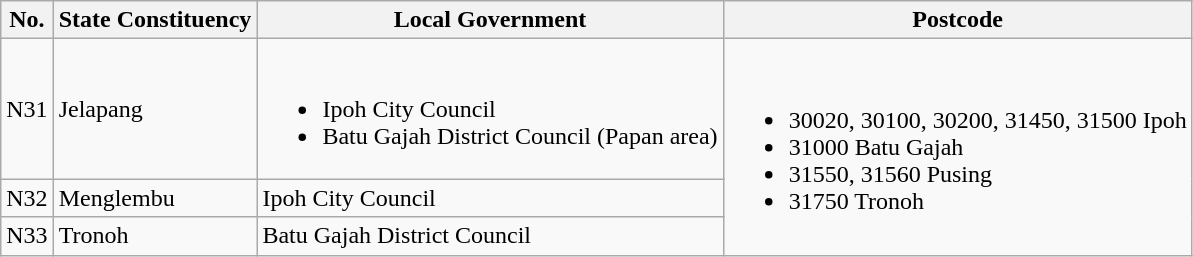<table class="wikitable">
<tr>
<th>No.</th>
<th>State Constituency</th>
<th>Local Government</th>
<th>Postcode</th>
</tr>
<tr>
<td>N31</td>
<td>Jelapang</td>
<td><br><ul><li>Ipoh City Council</li><li>Batu Gajah District Council (Papan area)</li></ul></td>
<td rowspan="3"><br><ul><li>30020, 30100, 30200, 31450, 31500 Ipoh</li><li>31000 Batu Gajah</li><li>31550, 31560 Pusing</li><li>31750 Tronoh</li></ul></td>
</tr>
<tr>
<td>N32</td>
<td>Menglembu</td>
<td>Ipoh City Council</td>
</tr>
<tr>
<td>N33</td>
<td>Tronoh</td>
<td>Batu Gajah District Council</td>
</tr>
</table>
